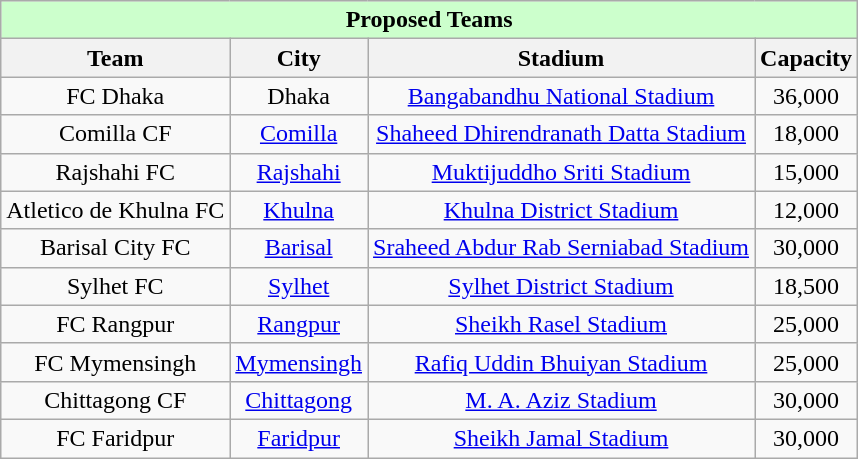<table class="wikitable" style="text-align:center" style="width:100%;">
<tr bgcolor="#ccffcc">
<td colspan="5" style="text-align: center; "><strong>Proposed Teams</strong></td>
</tr>
<tr>
<th>Team</th>
<th>City</th>
<th>Stadium</th>
<th>Capacity</th>
</tr>
<tr>
<td>FC Dhaka</td>
<td>Dhaka</td>
<td><a href='#'>Bangabandhu National Stadium</a></td>
<td>36,000</td>
</tr>
<tr>
<td>Comilla CF</td>
<td><a href='#'>Comilla</a></td>
<td><a href='#'>Shaheed Dhirendranath Datta Stadium</a></td>
<td>18,000</td>
</tr>
<tr>
<td>Rajshahi FC</td>
<td><a href='#'>Rajshahi</a></td>
<td><a href='#'>Muktijuddho Sriti Stadium</a></td>
<td>15,000</td>
</tr>
<tr>
<td>Atletico de Khulna FC</td>
<td><a href='#'>Khulna</a></td>
<td><a href='#'>Khulna District Stadium</a></td>
<td>12,000</td>
</tr>
<tr>
<td>Barisal City FC</td>
<td><a href='#'>Barisal</a></td>
<td><a href='#'>Sraheed Abdur Rab Serniabad Stadium</a></td>
<td>30,000</td>
</tr>
<tr>
<td>Sylhet FC</td>
<td><a href='#'>Sylhet</a></td>
<td><a href='#'>Sylhet District Stadium</a></td>
<td>18,500</td>
</tr>
<tr>
<td>FC Rangpur</td>
<td><a href='#'>Rangpur</a></td>
<td><a href='#'>Sheikh Rasel Stadium</a></td>
<td>25,000</td>
</tr>
<tr>
<td>FC Mymensingh</td>
<td><a href='#'>Mymensingh</a></td>
<td><a href='#'>Rafiq Uddin Bhuiyan Stadium</a></td>
<td>25,000</td>
</tr>
<tr>
<td>Chittagong CF</td>
<td><a href='#'>Chittagong</a></td>
<td><a href='#'>M. A. Aziz Stadium</a></td>
<td>30,000</td>
</tr>
<tr>
<td>FC Faridpur</td>
<td><a href='#'>Faridpur</a></td>
<td><a href='#'>Sheikh Jamal Stadium</a></td>
<td>30,000</td>
</tr>
</table>
